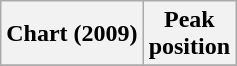<table class="wikitable">
<tr>
<th>Chart (2009)</th>
<th>Peak<br>position</th>
</tr>
<tr>
</tr>
</table>
